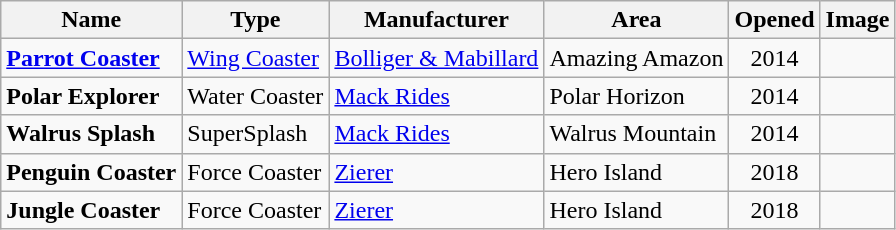<table class="wikitable sortable">
<tr>
<th>Name</th>
<th>Type</th>
<th>Manufacturer</th>
<th>Area</th>
<th>Opened</th>
<th>Image</th>
</tr>
<tr>
<td><strong><a href='#'>Parrot Coaster</a></strong></td>
<td><a href='#'>Wing Coaster</a></td>
<td><a href='#'>Bolliger & Mabillard</a></td>
<td>Amazing Amazon</td>
<td align="center">2014</td>
<td></td>
</tr>
<tr>
<td><strong>Polar Explorer</strong></td>
<td>Water Coaster</td>
<td><a href='#'>Mack Rides</a></td>
<td>Polar Horizon</td>
<td align="center">2014</td>
<td></td>
</tr>
<tr>
<td><strong>Walrus Splash</strong></td>
<td>SuperSplash</td>
<td><a href='#'>Mack Rides</a></td>
<td>Walrus Mountain</td>
<td align="center">2014</td>
<td></td>
</tr>
<tr>
<td><strong>Penguin Coaster</strong></td>
<td>Force Coaster</td>
<td><a href='#'>Zierer</a></td>
<td>Hero Island</td>
<td align="center">2018</td>
<td></td>
</tr>
<tr>
<td><strong>Jungle Coaster</strong></td>
<td>Force Coaster</td>
<td><a href='#'>Zierer</a></td>
<td>Hero Island</td>
<td align="center">2018</td>
<td></td>
</tr>
</table>
